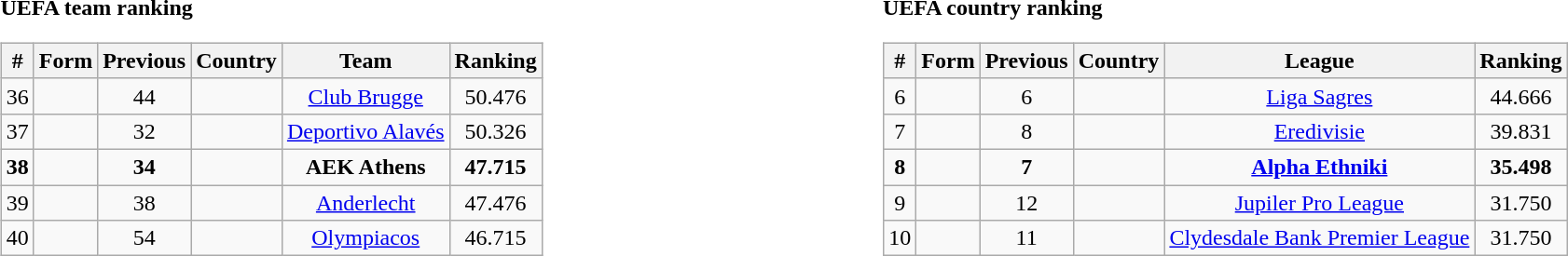<table>
<tr>
<td valign="top" width=33%><br><strong>UEFA team ranking</strong><table class="wikitable" style="text-align: center">
<tr>
<th>#</th>
<th>Form</th>
<th>Previous</th>
<th>Country</th>
<th>Team</th>
<th>Ranking</th>
</tr>
<tr>
<td>36</td>
<td></td>
<td>44</td>
<td></td>
<td><a href='#'>Club Brugge</a></td>
<td>50.476</td>
</tr>
<tr>
<td>37</td>
<td></td>
<td>32</td>
<td></td>
<td><a href='#'>Deportivo Alavés</a></td>
<td>50.326</td>
</tr>
<tr>
<td><strong>38</strong></td>
<td></td>
<td><strong>34</strong></td>
<td></td>
<td><strong>AEK Athens</strong></td>
<td><strong>47.715</strong></td>
</tr>
<tr>
<td>39</td>
<td></td>
<td>38</td>
<td></td>
<td><a href='#'>Anderlecht</a></td>
<td>47.476</td>
</tr>
<tr>
<td>40</td>
<td></td>
<td>54</td>
<td></td>
<td><a href='#'>Olympiacos</a></td>
<td>46.715</td>
</tr>
</table>
</td>
<td valign="top" width=33%><br><strong>UEFA country ranking</strong><table class="wikitable" style="text-align: center">
<tr>
<th>#</th>
<th>Form</th>
<th>Previous</th>
<th>Country</th>
<th>League</th>
<th>Ranking</th>
</tr>
<tr>
<td>6</td>
<td></td>
<td>6</td>
<td></td>
<td><a href='#'>Liga Sagres</a></td>
<td>44.666</td>
</tr>
<tr>
<td>7</td>
<td></td>
<td>8</td>
<td></td>
<td><a href='#'>Eredivisie</a></td>
<td>39.831</td>
</tr>
<tr>
<td><strong>8</strong></td>
<td></td>
<td><strong>7</strong></td>
<td></td>
<td><strong><a href='#'>Alpha Ethniki</a></strong></td>
<td><strong>35.498</strong></td>
</tr>
<tr>
<td>9</td>
<td></td>
<td>12</td>
<td></td>
<td><a href='#'>Jupiler Pro League</a></td>
<td>31.750</td>
</tr>
<tr>
<td>10</td>
<td></td>
<td>11</td>
<td></td>
<td><a href='#'>Clydesdale Bank Premier League</a></td>
<td>31.750</td>
</tr>
</table>
</td>
</tr>
</table>
